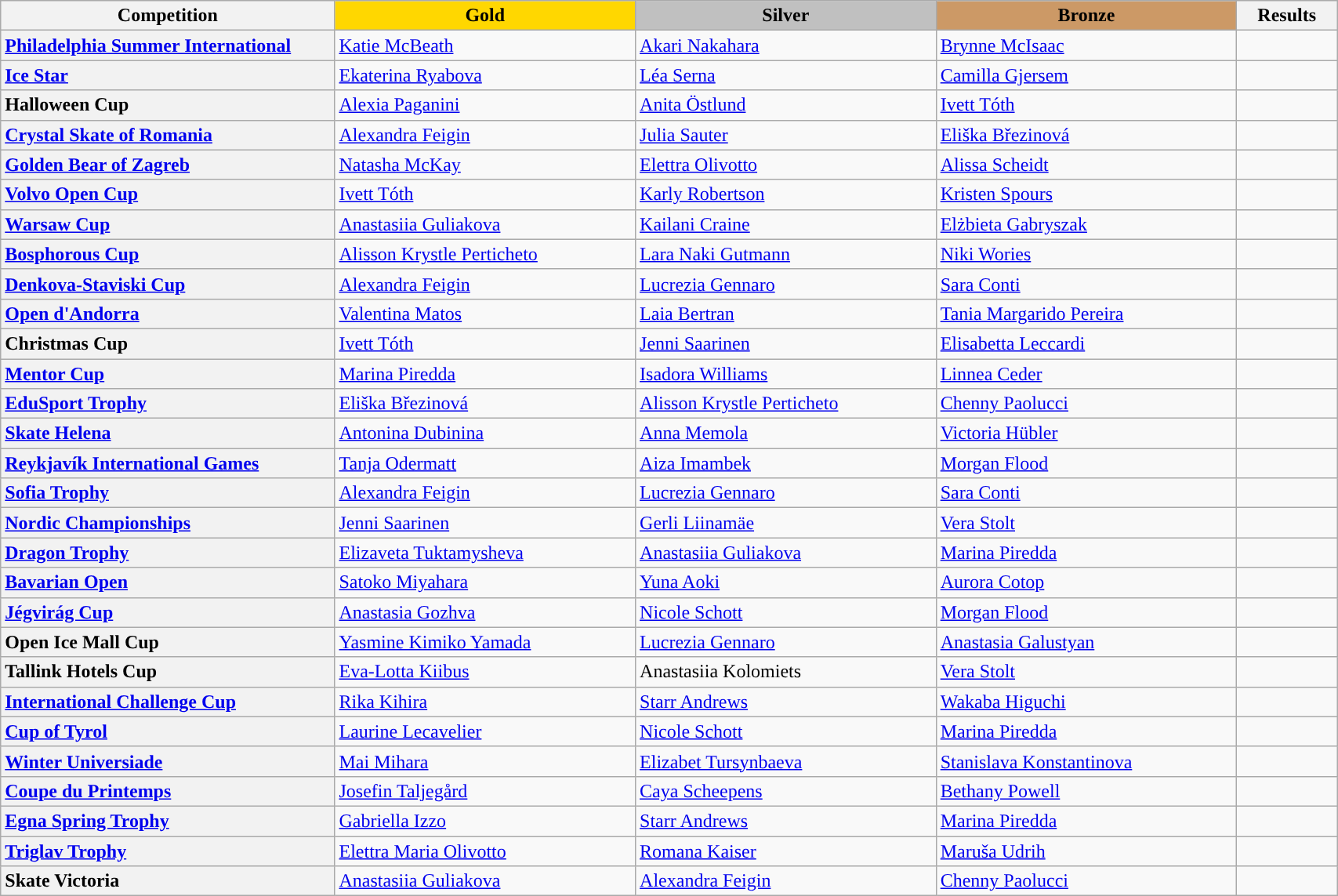<table class="wikitable unsortable" style="text-align:left; width:90%;">
<tr>
<th scope="col" style="text-align:center; width:25%;">Competition</th>
<td scope="col" style="text-align:center; width:22.5%; background:gold"><strong>Gold</strong></td>
<td scope="col" style="text-align:center; width:22.5%; background:silver"><strong>Silver</strong></td>
<td scope="col" style="text-align:center; width:22.5%; background:#c96"><strong>Bronze</strong></td>
<th scope="col" style="text-align:center; width:7.5%;">Results</th>
</tr>
<tr>
<th scope="row" style="text-align:left"> <a href='#'>Philadelphia Summer International</a></th>
<td> <a href='#'>Katie McBeath</a></td>
<td> <a href='#'>Akari Nakahara</a></td>
<td> <a href='#'>Brynne McIsaac</a></td>
<td></td>
</tr>
<tr>
<th scope="row" style="text-align:left"> <a href='#'>Ice Star</a></th>
<td> <a href='#'>Ekaterina Ryabova</a></td>
<td> <a href='#'>Léa Serna</a></td>
<td> <a href='#'>Camilla Gjersem</a></td>
<td></td>
</tr>
<tr>
<th scope="row" style="text-align:left"> Halloween Cup</th>
<td> <a href='#'>Alexia Paganini</a></td>
<td> <a href='#'>Anita Östlund</a></td>
<td> <a href='#'>Ivett Tóth</a></td>
<td></td>
</tr>
<tr>
<th scope="row" style="text-align:left"> <a href='#'>Crystal Skate of Romania</a></th>
<td> <a href='#'>Alexandra Feigin</a></td>
<td> <a href='#'>Julia Sauter</a></td>
<td> <a href='#'>Eliška Březinová</a></td>
<td></td>
</tr>
<tr>
<th scope="row" style="text-align:left"> <a href='#'>Golden Bear of Zagreb</a></th>
<td> <a href='#'>Natasha McKay</a></td>
<td> <a href='#'>Elettra Olivotto</a></td>
<td> <a href='#'>Alissa Scheidt</a></td>
<td></td>
</tr>
<tr>
<th scope="row" style="text-align:left"> <a href='#'>Volvo Open Cup</a></th>
<td> <a href='#'>Ivett Tóth</a></td>
<td> <a href='#'>Karly Robertson</a></td>
<td> <a href='#'>Kristen Spours</a></td>
<td></td>
</tr>
<tr>
<th scope="row" style="text-align:left"> <a href='#'>Warsaw Cup</a></th>
<td> <a href='#'>Anastasiia Guliakova</a></td>
<td> <a href='#'>Kailani Craine</a></td>
<td> <a href='#'>Elżbieta Gabryszak</a></td>
<td></td>
</tr>
<tr>
<th scope="row" style="text-align:left"> <a href='#'>Bosphorous Cup</a></th>
<td> <a href='#'>Alisson Krystle Perticheto</a></td>
<td> <a href='#'>Lara Naki Gutmann</a></td>
<td> <a href='#'>Niki Wories</a></td>
<td></td>
</tr>
<tr>
<th scope="row" style="text-align:left"> <a href='#'>Denkova-Staviski Cup</a></th>
<td> <a href='#'>Alexandra Feigin</a></td>
<td> <a href='#'>Lucrezia Gennaro</a></td>
<td> <a href='#'>Sara Conti</a></td>
<td></td>
</tr>
<tr>
<th scope="row" style="text-align:left"> <a href='#'>Open d'Andorra</a></th>
<td> <a href='#'>Valentina Matos</a></td>
<td> <a href='#'>Laia Bertran</a></td>
<td> <a href='#'>Tania Margarido Pereira</a></td>
<td></td>
</tr>
<tr>
<th scope="row" style="text-align:left"> Christmas Cup</th>
<td> <a href='#'>Ivett Tóth</a></td>
<td> <a href='#'>Jenni Saarinen</a></td>
<td> <a href='#'>Elisabetta Leccardi</a></td>
<td></td>
</tr>
<tr>
<th scope="row" style="text-align:left"> <a href='#'>Mentor Cup</a></th>
<td> <a href='#'>Marina Piredda</a></td>
<td> <a href='#'>Isadora Williams</a></td>
<td> <a href='#'>Linnea Ceder</a></td>
<td></td>
</tr>
<tr>
<th scope="row" style="text-align:left"> <a href='#'>EduSport Trophy</a></th>
<td> <a href='#'>Eliška Březinová</a></td>
<td> <a href='#'>Alisson Krystle Perticheto</a></td>
<td> <a href='#'>Chenny Paolucci</a></td>
<td></td>
</tr>
<tr>
<th scope="row" style="text-align:left"> <a href='#'>Skate Helena</a></th>
<td> <a href='#'>Antonina Dubinina</a></td>
<td> <a href='#'>Anna Memola</a></td>
<td> <a href='#'>Victoria Hübler</a></td>
<td></td>
</tr>
<tr>
<th scope="row" style="text-align:left"> <a href='#'>Reykjavík International Games</a></th>
<td> <a href='#'>Tanja Odermatt</a></td>
<td> <a href='#'>Aiza Imambek</a></td>
<td> <a href='#'>Morgan Flood</a></td>
<td></td>
</tr>
<tr>
<th scope="row" style="text-align:left"> <a href='#'>Sofia Trophy</a></th>
<td> <a href='#'>Alexandra Feigin</a></td>
<td> <a href='#'>Lucrezia Gennaro</a></td>
<td> <a href='#'>Sara Conti</a></td>
<td></td>
</tr>
<tr>
<th scope="row" style="text-align:left"> <a href='#'>Nordic Championships</a></th>
<td> <a href='#'>Jenni Saarinen</a></td>
<td> <a href='#'>Gerli Liinamäe</a></td>
<td> <a href='#'>Vera Stolt</a></td>
<td></td>
</tr>
<tr>
<th scope="row" style="text-align:left"> <a href='#'>Dragon Trophy</a></th>
<td> <a href='#'>Elizaveta Tuktamysheva</a></td>
<td> <a href='#'>Anastasiia Guliakova</a></td>
<td> <a href='#'>Marina Piredda</a></td>
<td></td>
</tr>
<tr>
<th scope="row" style="text-align:left"> <a href='#'>Bavarian Open</a></th>
<td> <a href='#'>Satoko Miyahara</a></td>
<td> <a href='#'>Yuna Aoki</a></td>
<td> <a href='#'>Aurora Cotop</a></td>
<td></td>
</tr>
<tr>
<th scope="row" style="text-align:left"> <a href='#'>Jégvirág Cup</a></th>
<td> <a href='#'>Anastasia Gozhva</a></td>
<td> <a href='#'>Nicole Schott</a></td>
<td> <a href='#'>Morgan Flood</a></td>
<td></td>
</tr>
<tr>
<th scope="row" style="text-align:left"> Open Ice Mall Cup</th>
<td> <a href='#'>Yasmine Kimiko Yamada</a></td>
<td> <a href='#'>Lucrezia Gennaro</a></td>
<td> <a href='#'>Anastasia Galustyan</a></td>
<td></td>
</tr>
<tr>
<th scope="row" style="text-align:left"> Tallink Hotels Cup</th>
<td> <a href='#'>Eva-Lotta Kiibus</a></td>
<td> Anastasiia Kolomiets</td>
<td> <a href='#'>Vera Stolt</a></td>
<td></td>
</tr>
<tr>
<th scope="row" style="text-align:left"> <a href='#'>International Challenge Cup</a></th>
<td> <a href='#'>Rika Kihira</a></td>
<td> <a href='#'>Starr Andrews</a></td>
<td> <a href='#'>Wakaba Higuchi</a></td>
<td></td>
</tr>
<tr>
<th scope="row" style="text-align:left"> <a href='#'>Cup of Tyrol</a></th>
<td> <a href='#'>Laurine Lecavelier</a></td>
<td> <a href='#'>Nicole Schott</a></td>
<td> <a href='#'>Marina Piredda</a></td>
<td></td>
</tr>
<tr>
<th scope="row" style="text-align:left"> <a href='#'>Winter Universiade</a></th>
<td> <a href='#'>Mai Mihara</a></td>
<td> <a href='#'>Elizabet Tursynbaeva</a></td>
<td> <a href='#'>Stanislava Konstantinova</a></td>
<td></td>
</tr>
<tr>
<th scope="row" style="text-align:left"> <a href='#'>Coupe du Printemps</a></th>
<td> <a href='#'>Josefin Taljegård</a></td>
<td> <a href='#'>Caya Scheepens</a></td>
<td> <a href='#'>Bethany Powell</a></td>
<td></td>
</tr>
<tr>
<th scope="row" style="text-align:left"> <a href='#'>Egna Spring Trophy</a></th>
<td> <a href='#'>Gabriella Izzo</a></td>
<td> <a href='#'>Starr Andrews</a></td>
<td> <a href='#'>Marina Piredda</a></td>
<td></td>
</tr>
<tr>
<th scope="row" style="text-align:left"> <a href='#'>Triglav Trophy</a></th>
<td> <a href='#'>Elettra Maria Olivotto</a></td>
<td> <a href='#'>Romana Kaiser</a></td>
<td> <a href='#'>Maruša Udrih</a></td>
<td></td>
</tr>
<tr>
<th scope="row" style="text-align:left"> Skate Victoria</th>
<td> <a href='#'>Anastasiia Guliakova</a></td>
<td> <a href='#'>Alexandra Feigin</a></td>
<td> <a href='#'>Chenny Paolucci</a></td>
<td></td>
</tr>
</table>
